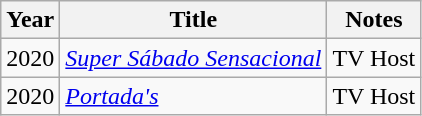<table class="wikitable">
<tr>
<th>Year</th>
<th>Title</th>
<th>Notes</th>
</tr>
<tr>
<td>2020</td>
<td><em><a href='#'>Super Sábado Sensacional</a></em></td>
<td>TV Host</td>
</tr>
<tr>
<td>2020</td>
<td><em><a href='#'>Portada's</a></em></td>
<td>TV Host</td>
</tr>
</table>
